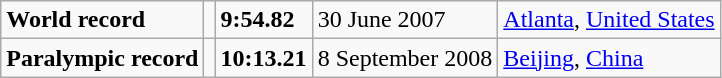<table class="wikitable">
<tr>
<td><strong>World record</strong></td>
<td></td>
<td><strong>9:54.82</strong></td>
<td>30 June 2007</td>
<td><a href='#'>Atlanta</a>, <a href='#'>United States</a></td>
</tr>
<tr>
<td><strong>Paralympic record</strong></td>
<td></td>
<td><strong>10:13.21</strong></td>
<td>8 September 2008</td>
<td><a href='#'>Beijing</a>, <a href='#'>China</a></td>
</tr>
</table>
